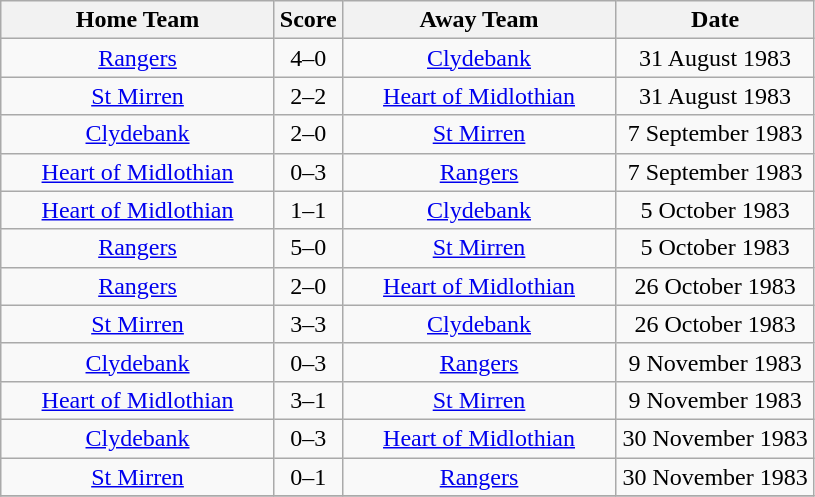<table class="wikitable" style="text-align:center;">
<tr>
<th width=175>Home Team</th>
<th width=20>Score</th>
<th width=175>Away Team</th>
<th width= 125>Date</th>
</tr>
<tr>
<td><a href='#'>Rangers</a></td>
<td>4–0</td>
<td><a href='#'>Clydebank</a></td>
<td>31 August 1983</td>
</tr>
<tr>
<td><a href='#'>St Mirren</a></td>
<td>2–2</td>
<td><a href='#'>Heart of Midlothian</a></td>
<td>31 August 1983</td>
</tr>
<tr>
<td><a href='#'>Clydebank</a></td>
<td>2–0</td>
<td><a href='#'>St Mirren</a></td>
<td>7 September 1983</td>
</tr>
<tr>
<td><a href='#'>Heart of Midlothian</a></td>
<td>0–3</td>
<td><a href='#'>Rangers</a></td>
<td>7 September 1983</td>
</tr>
<tr>
<td><a href='#'>Heart of Midlothian</a></td>
<td>1–1</td>
<td><a href='#'>Clydebank</a></td>
<td>5 October 1983</td>
</tr>
<tr>
<td><a href='#'>Rangers</a></td>
<td>5–0</td>
<td><a href='#'>St Mirren</a></td>
<td>5 October 1983</td>
</tr>
<tr>
<td><a href='#'>Rangers</a></td>
<td>2–0</td>
<td><a href='#'>Heart of Midlothian</a></td>
<td>26 October 1983</td>
</tr>
<tr>
<td><a href='#'>St Mirren</a></td>
<td>3–3</td>
<td><a href='#'>Clydebank</a></td>
<td>26 October 1983</td>
</tr>
<tr>
<td><a href='#'>Clydebank</a></td>
<td>0–3</td>
<td><a href='#'>Rangers</a></td>
<td>9 November 1983</td>
</tr>
<tr>
<td><a href='#'>Heart of Midlothian</a></td>
<td>3–1</td>
<td><a href='#'>St Mirren</a></td>
<td>9 November 1983</td>
</tr>
<tr>
<td><a href='#'>Clydebank</a></td>
<td>0–3</td>
<td><a href='#'>Heart of Midlothian</a></td>
<td>30 November 1983</td>
</tr>
<tr>
<td><a href='#'>St Mirren</a></td>
<td>0–1</td>
<td><a href='#'>Rangers</a></td>
<td>30 November 1983</td>
</tr>
<tr>
</tr>
</table>
